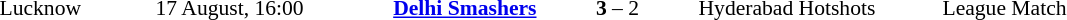<table style="font-size:90%">
<tr>
<td width=100>Lucknow</td>
<td width=100>17 August, 16:00</td>
<td width=150 align=right><strong><a href='#'>Delhi Smashers</a></strong></td>
<td width=100 align=center><strong>3</strong> – 2</td>
<td width="150">Hyderabad Hotshots</td>
<td width=100 align=center>League Match</td>
</tr>
</table>
